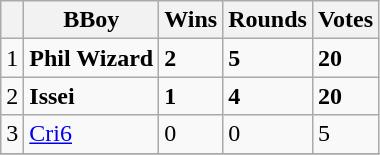<table class="wikitable">
<tr>
<th></th>
<th>BBoy</th>
<th>Wins</th>
<th>Rounds</th>
<th>Votes</th>
</tr>
<tr>
<td>1</td>
<td> <strong>Phil Wizard</strong></td>
<td><strong>2</strong></td>
<td><strong>5</strong></td>
<td><strong>20</strong></td>
</tr>
<tr>
<td>2</td>
<td> <strong>Issei</strong></td>
<td><strong>1</strong></td>
<td><strong>4</strong></td>
<td><strong>20</strong></td>
</tr>
<tr>
<td>3</td>
<td> <a href='#'>Cri6</a></td>
<td>0</td>
<td>0</td>
<td>5</td>
</tr>
<tr>
</tr>
</table>
